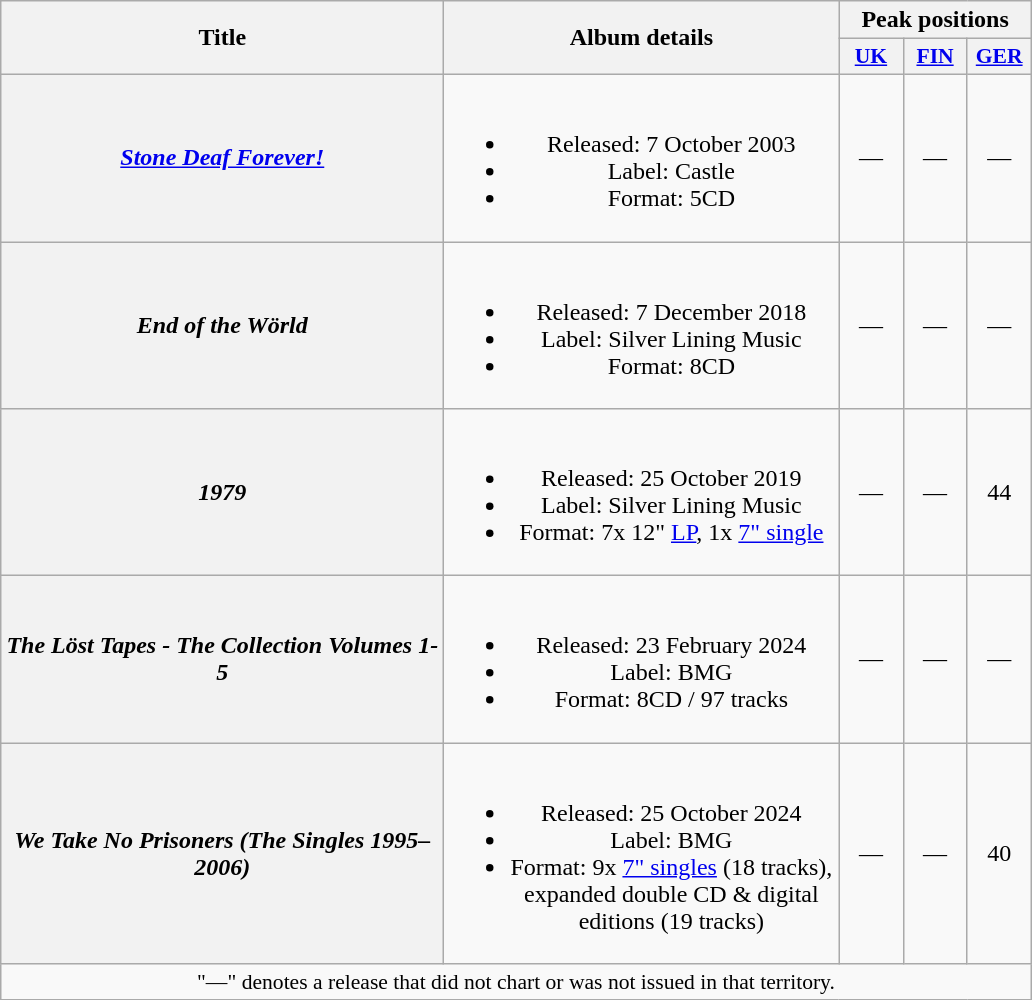<table class="wikitable plainrowheaders" style="text-align:center;">
<tr>
<th scope="col" rowspan="2" style="width:18em;">Title</th>
<th scope="col" rowspan="2" style="width:16em;">Album details</th>
<th scope="col" colspan="3">Peak positions</th>
</tr>
<tr>
<th scope="col" style="width:2.5em;font-size:90%;"><a href='#'>UK</a><br></th>
<th scope="col" style="width:2.5em;font-size:90%;"><a href='#'>FIN</a><br></th>
<th scope="col" style="width:2.5em;font-size:90%;"><a href='#'>GER</a><br></th>
</tr>
<tr>
<th scope="row"><em><a href='#'>Stone Deaf Forever!</a></em></th>
<td><br><ul><li>Released: 7 October 2003</li><li>Label: Castle</li><li>Format: 5CD</li></ul></td>
<td>—</td>
<td>—</td>
<td>—</td>
</tr>
<tr>
<th scope="row"><em>End of the Wörld</em></th>
<td><br><ul><li>Released: 7 December 2018</li><li>Label: Silver Lining Music</li><li>Format: 8CD</li></ul></td>
<td>—</td>
<td>—</td>
<td>—</td>
</tr>
<tr>
<th scope="row"><em>1979</em></th>
<td><br><ul><li>Released: 25 October 2019</li><li>Label: Silver Lining Music</li><li>Format: 7x 12" <a href='#'>LP</a>, 1x <a href='#'>7" single</a></li></ul></td>
<td>—</td>
<td>—</td>
<td>44</td>
</tr>
<tr>
<th scope="row"><em>The Löst Tapes - The Collection Volumes 1-5</em></th>
<td><br><ul><li>Released: 23 February 2024</li><li>Label: BMG</li><li>Format: 8CD / 97 tracks</li></ul></td>
<td>—</td>
<td>—</td>
<td>—</td>
</tr>
<tr>
<th scope="row"><em>We Take No Prisoners (The Singles 1995–2006)</em></th>
<td><br><ul><li>Released: 25 October 2024</li><li>Label: BMG</li><li>Format: 9x <a href='#'>7" singles</a> (18 tracks), expanded double CD & digital editions (19 tracks)</li></ul></td>
<td>—</td>
<td>—</td>
<td>40</td>
</tr>
<tr>
<td colspan="7" style="font-size:90%">"—" denotes a release that did not chart or was not issued in that territory.</td>
</tr>
</table>
